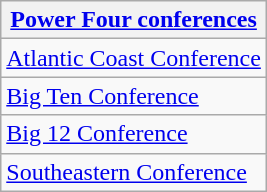<table class="wikitable">
<tr>
<th><a href='#'>Power Four conferences</a></th>
</tr>
<tr>
<td><a href='#'>Atlantic Coast Conference</a></td>
</tr>
<tr>
<td><a href='#'>Big Ten Conference</a></td>
</tr>
<tr>
<td><a href='#'>Big 12 Conference</a></td>
</tr>
<tr>
<td><a href='#'>Southeastern Conference</a></td>
</tr>
</table>
